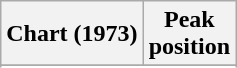<table class="wikitable sortable plainrowheaders">
<tr>
<th>Chart (1973)</th>
<th>Peak<br>position</th>
</tr>
<tr>
</tr>
<tr>
</tr>
<tr>
</tr>
</table>
